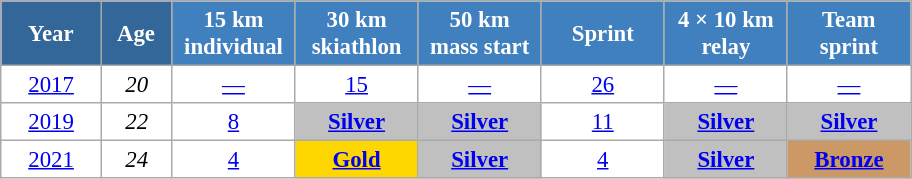<table class="wikitable" style="font-size:95%; text-align:center; border:grey solid 1px; border-collapse:collapse; background:#ffffff;">
<tr>
<th style="background-color:#369; color:white; width:60px;"> Year </th>
<th style="background-color:#369; color:white; width:40px;"> Age </th>
<th style="background-color:#4180be; color:white; width:75px;"> 15 km <br> individual </th>
<th style="background-color:#4180be; color:white; width:75px;"> 30 km <br> skiathlon </th>
<th style="background-color:#4180be; color:white; width:75px;"> 50 km <br> mass start </th>
<th style="background-color:#4180be; color:white; width:75px;"> Sprint </th>
<th style="background-color:#4180be; color:white; width:75px;"> 4 × 10 km <br> relay </th>
<th style="background-color:#4180be; color:white; width:75px;"> Team <br> sprint </th>
</tr>
<tr>
<td><a href='#'>2017</a></td>
<td><em>20</em></td>
<td><a href='#'>—</a></td>
<td><a href='#'>15</a></td>
<td><a href='#'>—</a></td>
<td><a href='#'>26</a></td>
<td><a href='#'>—</a></td>
<td><a href='#'>—</a></td>
</tr>
<tr>
<td><a href='#'>2019</a></td>
<td><em>22</em></td>
<td><a href='#'>8</a></td>
<td style="background:silver;"><a href='#'><strong>Silver</strong></a></td>
<td style="background:silver;"><a href='#'><strong>Silver</strong></a></td>
<td><a href='#'>11</a></td>
<td style="background:silver;"><a href='#'><strong>Silver</strong></a></td>
<td style="background:silver;"><a href='#'><strong>Silver</strong></a></td>
</tr>
<tr>
<td><a href='#'>2021</a></td>
<td><em>24</em></td>
<td><a href='#'>4</a></td>
<td style="background:gold;"><a href='#'><strong>Gold</strong></a></td>
<td style="background:silver;"><a href='#'><strong>Silver</strong></a></td>
<td><a href='#'>4</a></td>
<td style="background:silver;"><a href='#'><strong>Silver</strong></a></td>
<td style="background:#c96;"><a href='#'><strong>Bronze</strong></a></td>
</tr>
</table>
